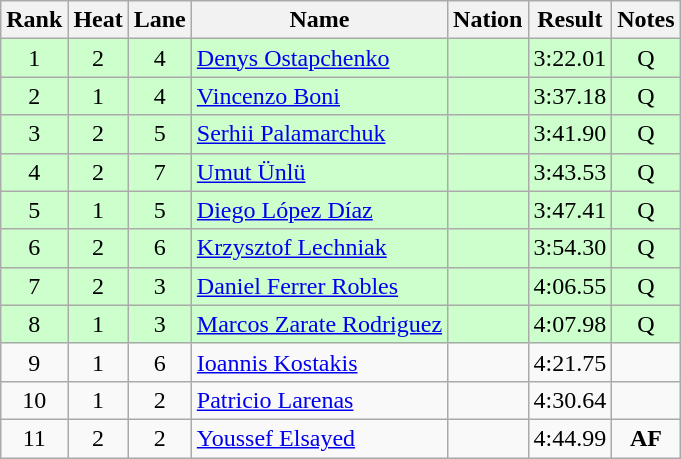<table class="wikitable sortable" style="text-align:center">
<tr>
<th>Rank</th>
<th>Heat</th>
<th>Lane</th>
<th>Name</th>
<th>Nation</th>
<th>Result</th>
<th>Notes</th>
</tr>
<tr bgcolor=ccffcc>
<td>1</td>
<td>2</td>
<td>4</td>
<td align="left"><a href='#'>Denys Ostapchenko</a></td>
<td align=left></td>
<td>3:22.01</td>
<td>Q</td>
</tr>
<tr bgcolor=ccffcc>
<td>2</td>
<td>1</td>
<td>4</td>
<td align="left"><a href='#'>Vincenzo Boni</a></td>
<td align=left></td>
<td>3:37.18</td>
<td>Q</td>
</tr>
<tr bgcolor=ccffcc>
<td>3</td>
<td>2</td>
<td>5</td>
<td align="left"><a href='#'>Serhii Palamarchuk</a></td>
<td align=left></td>
<td>3:41.90</td>
<td>Q</td>
</tr>
<tr bgcolor=ccffcc>
<td>4</td>
<td>2</td>
<td>7</td>
<td align="left"><a href='#'>Umut Ünlü</a></td>
<td align=left></td>
<td>3:43.53</td>
<td>Q</td>
</tr>
<tr bgcolor=ccffcc>
<td>5</td>
<td>1</td>
<td>5</td>
<td align="left"><a href='#'>Diego López Díaz</a></td>
<td align=left></td>
<td>3:47.41</td>
<td>Q</td>
</tr>
<tr bgcolor=ccffcc>
<td>6</td>
<td>2</td>
<td>6</td>
<td align="left"><a href='#'>Krzysztof Lechniak</a></td>
<td align=left></td>
<td>3:54.30</td>
<td>Q</td>
</tr>
<tr bgcolor=ccffcc>
<td>7</td>
<td>2</td>
<td>3</td>
<td align="left"><a href='#'>Daniel Ferrer Robles</a></td>
<td align=left></td>
<td>4:06.55</td>
<td>Q</td>
</tr>
<tr bgcolor=ccffcc>
<td>8</td>
<td>1</td>
<td>3</td>
<td align="left"><a href='#'>Marcos Zarate Rodriguez</a></td>
<td align=left></td>
<td>4:07.98</td>
<td>Q</td>
</tr>
<tr>
<td>9</td>
<td>1</td>
<td>6</td>
<td align="left"><a href='#'>Ioannis Kostakis</a></td>
<td align=left></td>
<td>4:21.75</td>
<td></td>
</tr>
<tr>
<td>10</td>
<td>1</td>
<td>2</td>
<td align="left"><a href='#'>Patricio Larenas</a></td>
<td align=left></td>
<td>4:30.64</td>
<td></td>
</tr>
<tr>
<td>11</td>
<td>2</td>
<td>2</td>
<td align="left"><a href='#'>Youssef Elsayed</a></td>
<td align=left></td>
<td>4:44.99</td>
<td><strong>AF</strong></td>
</tr>
</table>
